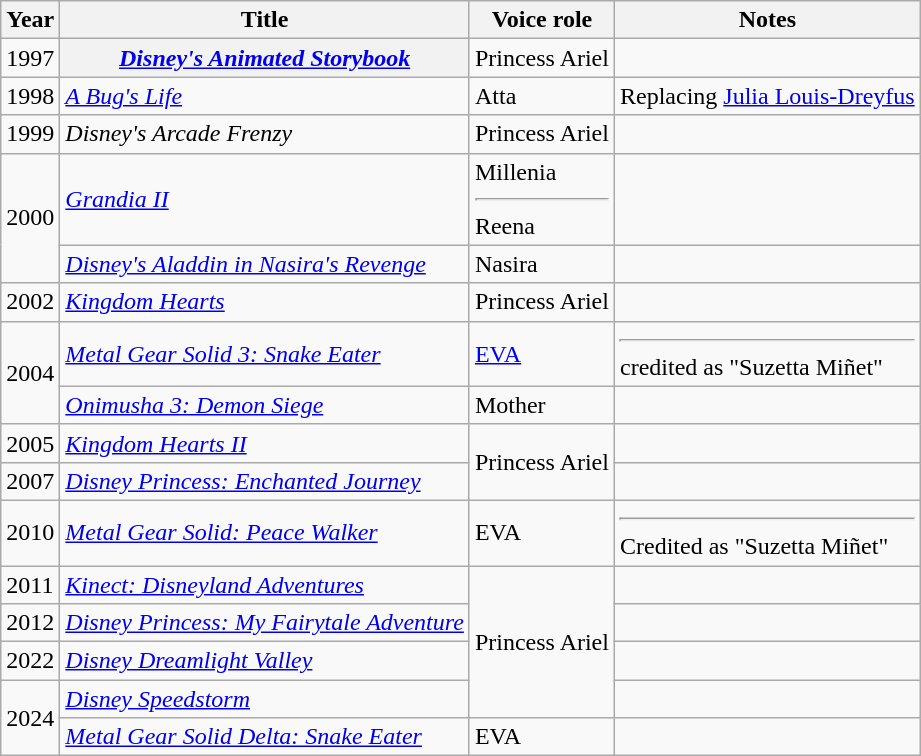<table class="wikitable plainrowheaders">
<tr>
<th scope="col">Year</th>
<th scope="col">Title</th>
<th scope="col">Voice role</th>
<th scope="col">Notes</th>
</tr>
<tr>
<td>1997</td>
<th scope="row"><em><a href='#'>Disney's Animated Storybook</a></em></th>
<td>Princess Ariel</td>
<td></td>
</tr>
<tr>
<td>1998</td>
<td><em><a href='#'>A Bug's Life</a></em></td>
<td>Atta</td>
<td>Replacing <a href='#'>Julia Louis-Dreyfus</a></td>
</tr>
<tr>
<td>1999</td>
<td><em>Disney's Arcade Frenzy</em></td>
<td>Princess Ariel</td>
<td></td>
</tr>
<tr>
<td rowspan="2">2000</td>
<td><em><a href='#'>Grandia II</a></em></td>
<td>Millenia<hr>Reena</td>
<td></td>
</tr>
<tr>
<td><em><a href='#'>Disney's Aladdin in Nasira's Revenge</a></em></td>
<td>Nasira</td>
<td></td>
</tr>
<tr>
<td>2002</td>
<td><em><a href='#'>Kingdom Hearts</a></em></td>
<td>Princess Ariel</td>
<td></td>
</tr>
<tr>
<td rowspan="2">2004</td>
<td><em><a href='#'>Metal Gear Solid 3: Snake Eater</a></em></td>
<td><a href='#'>EVA</a></td>
<td><hr>credited as "Suzetta Miñet"</td>
</tr>
<tr>
<td><em><a href='#'>Onimusha 3: Demon Siege</a></em></td>
<td>Mother</td>
<td></td>
</tr>
<tr>
<td>2005</td>
<td><em><a href='#'>Kingdom Hearts II</a></em></td>
<td rowspan="2">Princess Ariel</td>
<td></td>
</tr>
<tr>
<td>2007</td>
<td><em><a href='#'>Disney Princess: Enchanted Journey</a></em></td>
<td></td>
</tr>
<tr>
<td>2010</td>
<td><em><a href='#'>Metal Gear Solid: Peace Walker</a></em></td>
<td>EVA</td>
<td><hr>Credited as "Suzetta Miñet"</td>
</tr>
<tr>
<td>2011</td>
<td><em><a href='#'>Kinect: Disneyland Adventures</a></em></td>
<td rowspan="4">Princess Ariel</td>
<td></td>
</tr>
<tr>
<td>2012</td>
<td><em><a href='#'>Disney Princess: My Fairytale Adventure</a></em></td>
<td></td>
</tr>
<tr>
<td>2022</td>
<td><em><a href='#'>Disney Dreamlight Valley</a></em></td>
<td></td>
</tr>
<tr>
<td rowspan="2">2024</td>
<td><em><a href='#'>Disney Speedstorm</a></em></td>
<td></td>
</tr>
<tr>
<td><em><a href='#'>Metal Gear Solid Delta: Snake Eater</a></em></td>
<td>EVA</td>
<td></td>
</tr>
</table>
